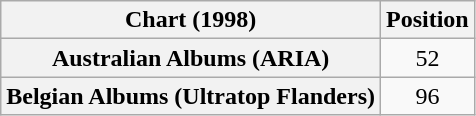<table class="wikitable sortable plainrowheaders" style="text-align:center">
<tr>
<th scope="col">Chart (1998)</th>
<th scope="col">Position</th>
</tr>
<tr>
<th scope="row">Australian Albums (ARIA)</th>
<td>52</td>
</tr>
<tr>
<th scope="row">Belgian Albums (Ultratop Flanders)</th>
<td>96</td>
</tr>
</table>
